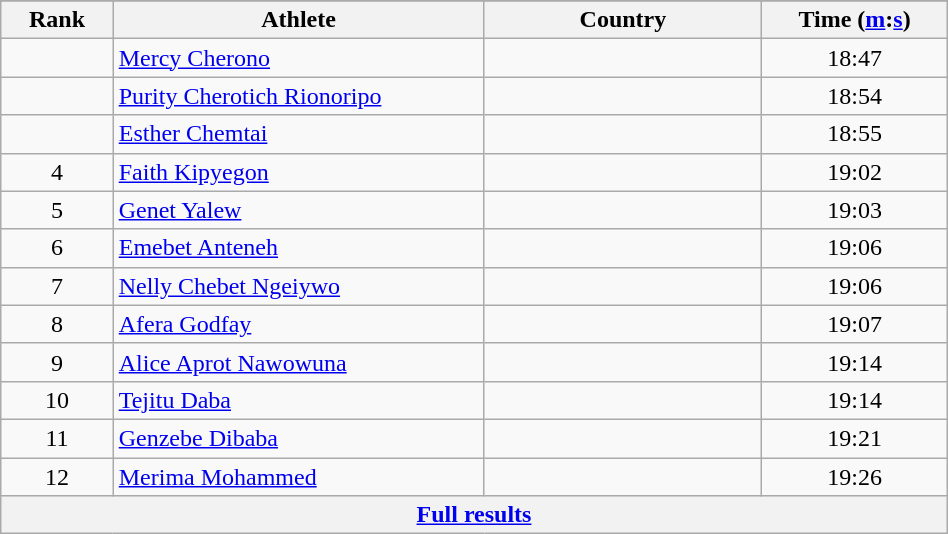<table class="wikitable" width=50%>
<tr>
</tr>
<tr>
<th width=5%>Rank</th>
<th width=20%>Athlete</th>
<th width=15%>Country</th>
<th width=10%>Time (<a href='#'>m</a>:<a href='#'>s</a>)</th>
</tr>
<tr align="center">
<td></td>
<td align="left"><a href='#'>Mercy Cherono</a></td>
<td align="left"></td>
<td>18:47</td>
</tr>
<tr align="center">
<td></td>
<td align="left"><a href='#'>Purity Cherotich Rionoripo</a></td>
<td align="left"></td>
<td>18:54</td>
</tr>
<tr align="center">
<td></td>
<td align="left"><a href='#'>Esther Chemtai</a></td>
<td align="left"></td>
<td>18:55</td>
</tr>
<tr align="center">
<td>4</td>
<td align="left"><a href='#'>Faith Kipyegon</a></td>
<td align="left"></td>
<td>19:02</td>
</tr>
<tr align="center">
<td>5</td>
<td align="left"><a href='#'>Genet Yalew</a></td>
<td align="left"></td>
<td>19:03</td>
</tr>
<tr align="center">
<td>6</td>
<td align="left"><a href='#'>Emebet Anteneh</a></td>
<td align="left"></td>
<td>19:06</td>
</tr>
<tr align="center">
<td>7</td>
<td align="left"><a href='#'>Nelly Chebet Ngeiywo</a></td>
<td align="left"></td>
<td>19:06</td>
</tr>
<tr align="center">
<td>8</td>
<td align="left"><a href='#'>Afera Godfay</a></td>
<td align="left"></td>
<td>19:07</td>
</tr>
<tr align="center">
<td>9</td>
<td align="left"><a href='#'>Alice Aprot Nawowuna</a></td>
<td align="left"></td>
<td>19:14</td>
</tr>
<tr align="center">
<td>10</td>
<td align="left"><a href='#'>Tejitu Daba</a></td>
<td align="left"></td>
<td>19:14</td>
</tr>
<tr align="center">
<td>11</td>
<td align="left"><a href='#'>Genzebe Dibaba</a></td>
<td align="left"></td>
<td>19:21</td>
</tr>
<tr align="center">
<td>12</td>
<td align="left"><a href='#'>Merima Mohammed</a></td>
<td align="left"></td>
<td>19:26</td>
</tr>
<tr class="sortbottom">
<th colspan=4 align=center><a href='#'>Full results</a></th>
</tr>
</table>
